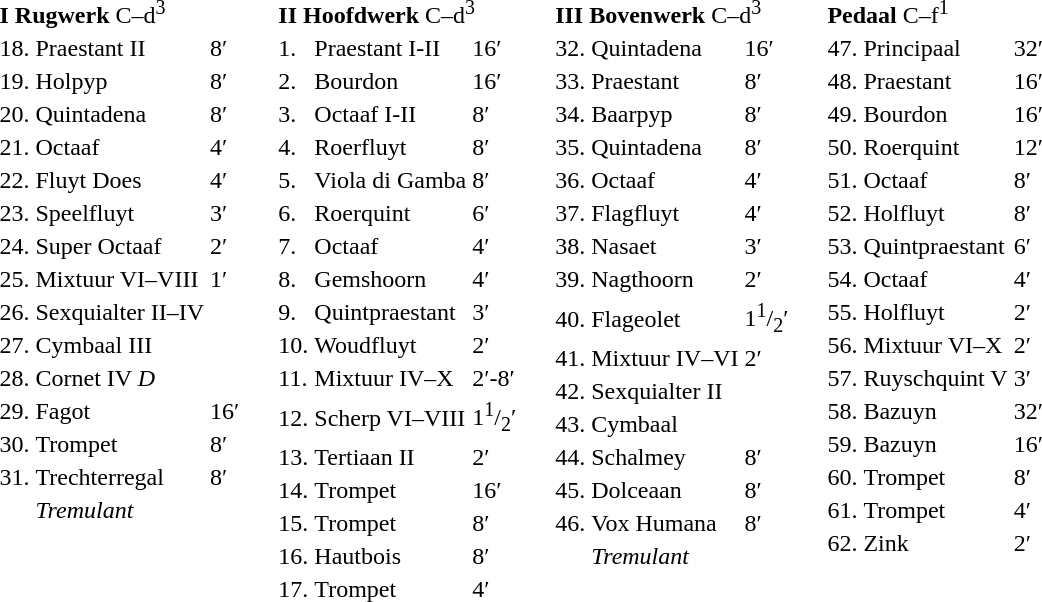<table border="0" cellspacing="0" cellpadding="10" style="border-collapse:collapse;">
<tr>
<td style="vertical-align:top"><br><table border="0">
<tr>
<td colspan=3><strong>I Rugwerk</strong> C–d<sup>3</sup><br></td>
</tr>
<tr>
<td>18.</td>
<td>Praestant II</td>
<td>8′</td>
</tr>
<tr>
<td>19.</td>
<td>Holpyp</td>
<td>8′</td>
</tr>
<tr>
<td>20.</td>
<td>Quintadena</td>
<td>8′</td>
</tr>
<tr>
<td>21.</td>
<td>Octaaf</td>
<td>4′</td>
</tr>
<tr>
<td>22.</td>
<td>Fluyt Does</td>
<td>4′</td>
</tr>
<tr>
<td>23.</td>
<td>Speelfluyt</td>
<td>3′</td>
</tr>
<tr>
<td>24.</td>
<td>Super Octaaf</td>
<td>2′</td>
</tr>
<tr>
<td>25.</td>
<td>Mixtuur VI–VIII</td>
<td>1′</td>
</tr>
<tr>
<td>26.</td>
<td>Sexquialter II–IV</td>
<td></td>
</tr>
<tr>
<td>27.</td>
<td>Cymbaal III</td>
<td></td>
</tr>
<tr>
<td>28.</td>
<td>Cornet IV <em>D</em></td>
<td></td>
</tr>
<tr>
<td>29.</td>
<td>Fagot</td>
<td>16′</td>
</tr>
<tr>
<td>30.</td>
<td>Trompet</td>
<td>8′</td>
</tr>
<tr>
<td>31.</td>
<td>Trechterregal</td>
<td>8′</td>
</tr>
<tr>
<td></td>
<td><em>Tremulant</em></td>
<td></td>
</tr>
</table>
</td>
<td style="vertical-align:top"><br><table border="0">
<tr>
<td colspan=3><strong>II Hoofdwerk</strong> C–d<sup>3</sup><br></td>
</tr>
<tr>
<td>1.</td>
<td>Praestant I-II</td>
<td>16′</td>
</tr>
<tr>
<td>2.</td>
<td>Bourdon</td>
<td>16′</td>
</tr>
<tr>
<td>3.</td>
<td>Octaaf I-II</td>
<td>8′</td>
</tr>
<tr>
<td>4.</td>
<td>Roerfluyt</td>
<td>8′</td>
</tr>
<tr>
<td>5.</td>
<td>Viola di Gamba</td>
<td>8′</td>
</tr>
<tr>
<td>6.</td>
<td>Roerquint</td>
<td>6′</td>
</tr>
<tr>
<td>7.</td>
<td>Octaaf</td>
<td>4′</td>
</tr>
<tr>
<td>8.</td>
<td>Gemshoorn</td>
<td>4′</td>
</tr>
<tr>
<td>9.</td>
<td>Quintpraestant</td>
<td>3′</td>
</tr>
<tr>
<td>10.</td>
<td>Woudfluyt</td>
<td>2′</td>
</tr>
<tr>
<td>11.</td>
<td>Mixtuur IV–X</td>
<td>2′-8′</td>
</tr>
<tr>
<td>12.</td>
<td>Scherp VI–VIII</td>
<td>1<sup>1</sup>/<sub>2</sub>′</td>
</tr>
<tr>
<td>13.</td>
<td>Tertiaan II</td>
<td>2′</td>
</tr>
<tr>
<td>14.</td>
<td>Trompet</td>
<td>16′</td>
</tr>
<tr>
<td>15.</td>
<td>Trompet</td>
<td>8′</td>
</tr>
<tr>
<td>16.</td>
<td>Hautbois</td>
<td>8′</td>
</tr>
<tr>
<td>17.</td>
<td>Trompet</td>
<td>4′</td>
</tr>
</table>
</td>
<td style="vertical-align:top"><br><table border="0">
<tr>
<td colspan=3><strong>III Bovenwerk</strong> C–d<sup>3</sup><br></td>
</tr>
<tr>
<td>32.</td>
<td>Quintadena</td>
<td>16′</td>
</tr>
<tr>
<td>33.</td>
<td>Praestant</td>
<td>8′</td>
</tr>
<tr>
<td>34.</td>
<td>Baarpyp</td>
<td>8′</td>
</tr>
<tr>
<td>35.</td>
<td>Quintadena</td>
<td>8′</td>
</tr>
<tr>
<td>36.</td>
<td>Octaaf</td>
<td>4′</td>
</tr>
<tr>
<td>37.</td>
<td>Flagfluyt</td>
<td>4′</td>
</tr>
<tr>
<td>38.</td>
<td>Nasaet</td>
<td>3′</td>
</tr>
<tr>
<td>39.</td>
<td>Nagthoorn</td>
<td>2′</td>
</tr>
<tr>
<td>40.</td>
<td>Flageolet</td>
<td>1<sup>1</sup>/<sub>2</sub>′</td>
</tr>
<tr>
<td>41.</td>
<td>Mixtuur IV–VI</td>
<td>2′</td>
</tr>
<tr>
<td>42.</td>
<td>Sexquialter II</td>
<td></td>
</tr>
<tr>
<td>43.</td>
<td>Cymbaal</td>
<td></td>
</tr>
<tr>
<td>44.</td>
<td>Schalmey</td>
<td>8′</td>
</tr>
<tr>
<td>45.</td>
<td>Dolceaan</td>
<td>8′</td>
</tr>
<tr>
<td>46.</td>
<td>Vox Humana</td>
<td>8′</td>
</tr>
<tr>
<td></td>
<td><em>Tremulant</em></td>
<td></td>
</tr>
</table>
</td>
<td style="vertical-align:top"><br><table border="0">
<tr>
<td colspan=3><strong>Pedaal</strong> C–f<sup>1</sup><br></td>
</tr>
<tr>
<td>47.</td>
<td>Principaal</td>
<td>32′</td>
</tr>
<tr>
<td>48.</td>
<td>Praestant</td>
<td>16′</td>
</tr>
<tr>
<td>49.</td>
<td>Bourdon</td>
<td>16′</td>
</tr>
<tr>
<td>50.</td>
<td>Roerquint</td>
<td>12′</td>
</tr>
<tr>
<td>51.</td>
<td>Octaaf</td>
<td>8′</td>
</tr>
<tr>
<td>52.</td>
<td>Holfluyt</td>
<td>8′</td>
</tr>
<tr>
<td>53.</td>
<td>Quintpraestant</td>
<td>6′</td>
</tr>
<tr>
<td>54.</td>
<td>Octaaf</td>
<td>4′</td>
</tr>
<tr>
<td>55.</td>
<td>Holfluyt</td>
<td>2′</td>
</tr>
<tr>
<td>56.</td>
<td>Mixtuur VI–X</td>
<td>2′</td>
</tr>
<tr>
<td>57.</td>
<td>Ruyschquint V</td>
<td>3′</td>
</tr>
<tr>
<td>58.</td>
<td>Bazuyn</td>
<td>32′</td>
</tr>
<tr>
<td>59.</td>
<td>Bazuyn</td>
<td>16′</td>
</tr>
<tr>
<td>60.</td>
<td>Trompet</td>
<td>8′</td>
</tr>
<tr>
<td>61.</td>
<td>Trompet</td>
<td>4′</td>
</tr>
<tr>
<td>62.</td>
<td>Zink</td>
<td>2′</td>
</tr>
</table>
</td>
</tr>
</table>
